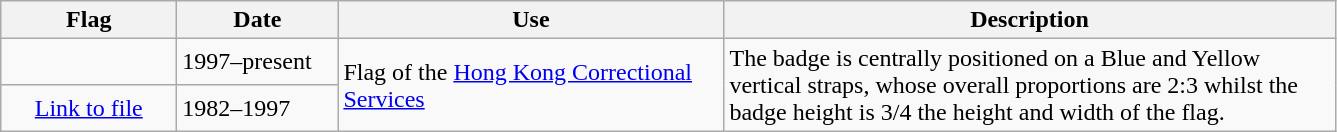<table class="wikitable" style="background:#f9f9f9">
<tr>
<th width="110">Flag</th>
<th width="100">Date</th>
<th width="250">Use</th>
<th width="400">Description</th>
</tr>
<tr>
<td></td>
<td>1997–present</td>
<td rowspan="2">Flag of the <a href='#'>Hong Kong Correctional Services</a></td>
<td rowspan="2">The badge is centrally positioned on a Blue and Yellow vertical straps, whose overall proportions are 2:3 whilst the badge height is 3/4 the height and width of the flag.</td>
</tr>
<tr>
<td style="text-align:center;"><a href='#'>Link to file</a></td>
<td>1982–1997</td>
</tr>
</table>
